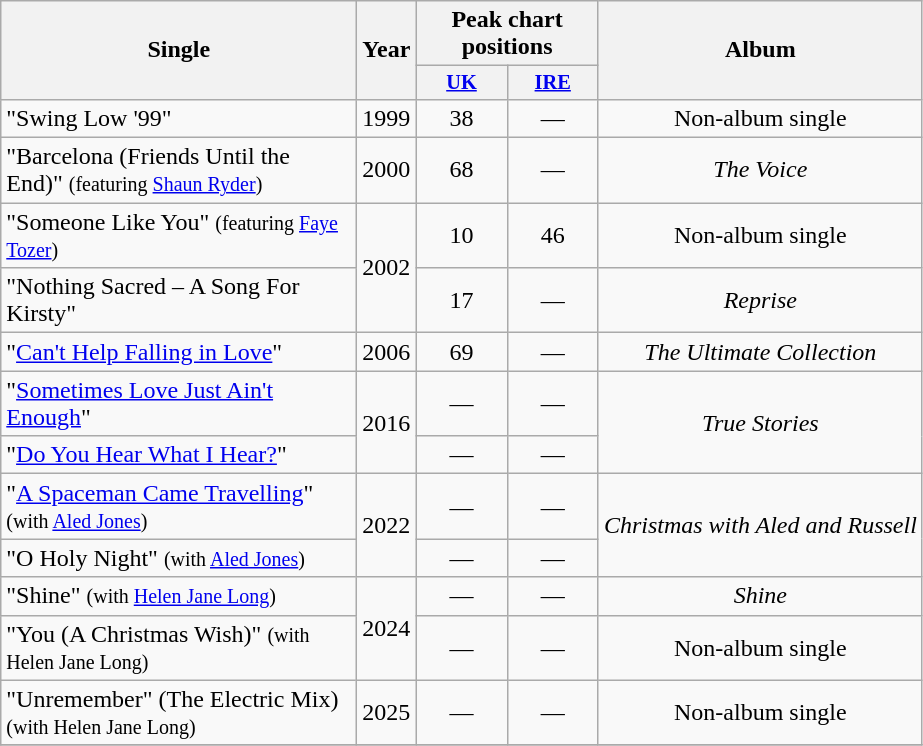<table class="wikitable" style="text-align:center;">
<tr>
<th rowspan="2" width="230">Single</th>
<th rowspan="2">Year</th>
<th colspan="2">Peak chart positions</th>
<th rowspan="2">Album</th>
</tr>
<tr>
<th style="width:4em;font-size:85%;"><a href='#'>UK</a><br></th>
<th style="width:4em;font-size:85%;"><a href='#'>IRE</a><br></th>
</tr>
<tr>
<td align="left">"Swing Low '99"</td>
<td>1999</td>
<td>38</td>
<td>—</td>
<td>Non-album single</td>
</tr>
<tr>
<td align="left">"Barcelona (Friends Until the End)" <small>(featuring <a href='#'>Shaun Ryder</a>)</small></td>
<td>2000</td>
<td>68</td>
<td>—</td>
<td><em>The Voice</em></td>
</tr>
<tr>
<td align="left">"Someone Like You" <small>(featuring <a href='#'>Faye Tozer</a>)</small></td>
<td rowspan="2">2002</td>
<td>10</td>
<td>46</td>
<td>Non-album single</td>
</tr>
<tr>
<td align="left">"Nothing Sacred – A Song For Kirsty"</td>
<td>17</td>
<td>—</td>
<td><em>Reprise</em></td>
</tr>
<tr>
<td align="left">"<a href='#'>Can't Help Falling in Love</a>"</td>
<td>2006</td>
<td>69</td>
<td>—</td>
<td><em>The Ultimate Collection</em></td>
</tr>
<tr>
<td align="left">"<a href='#'>Sometimes Love Just Ain't Enough</a>"</td>
<td rowspan=2">2016</td>
<td>—</td>
<td>—</td>
<td rowspan="2"><em>True Stories</em></td>
</tr>
<tr>
<td align="left">"<a href='#'>Do You Hear What I Hear?</a>"</td>
<td>—</td>
<td>—</td>
</tr>
<tr>
<td align="left">"<a href='#'>A Spaceman Came Travelling</a>" <br><small>(with <a href='#'>Aled Jones</a>)</small></td>
<td rowspan="2">2022</td>
<td>—</td>
<td>—</td>
<td rowspan="2"><em>Christmas with Aled and Russell</em></td>
</tr>
<tr>
<td align="left">"O Holy Night" <small>(with <a href='#'>Aled Jones</a>)</small></td>
<td>—</td>
<td>—</td>
</tr>
<tr>
<td align="left">"Shine" <small>(with <a href='#'>Helen Jane Long</a>)</small></td>
<td rowspan="2">2024</td>
<td>—</td>
<td>—</td>
<td><em>Shine</em></td>
</tr>
<tr>
<td align="left">"You (A Christmas Wish)" <small>(with Helen Jane Long)</small></td>
<td>—</td>
<td>—</td>
<td>Non-album single</td>
</tr>
<tr>
<td align="left">"Unremember" (The Electric Mix)<small>(with Helen Jane Long)</small></td>
<td>2025</td>
<td>—</td>
<td>—</td>
<td>Non-album single</td>
</tr>
<tr>
</tr>
</table>
